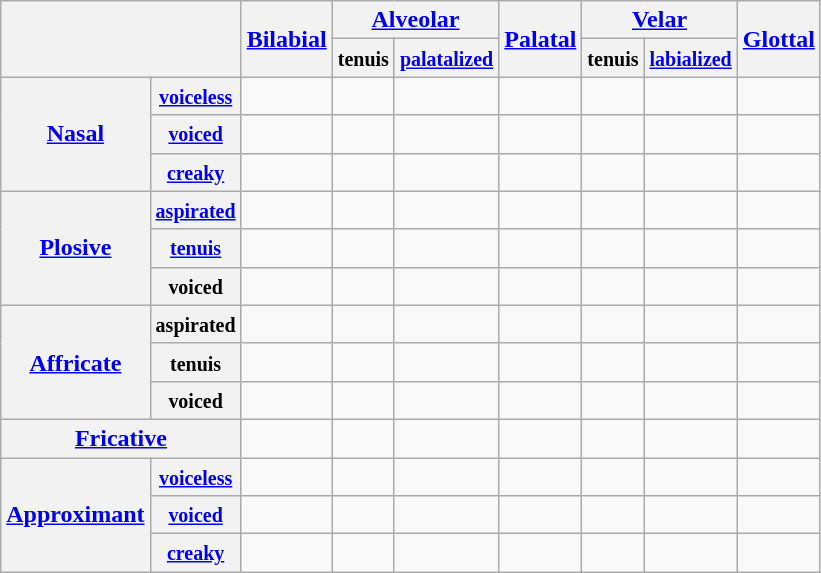<table class="wikitable" border="1" style="text-align:center">
<tr>
<th colspan="2" rowspan="2"></th>
<th rowspan="2"><a href='#'>Bilabial</a></th>
<th colspan="2"><a href='#'>Alveolar</a></th>
<th rowspan="2"><a href='#'>Palatal</a></th>
<th colspan="2"><a href='#'>Velar</a></th>
<th rowspan="2"><a href='#'>Glottal</a></th>
</tr>
<tr>
<th><small>tenuis</small></th>
<th><a href='#'><small>palatalized</small></a></th>
<th><small>tenuis</small></th>
<th><a href='#'><small>labialized</small></a></th>
</tr>
<tr>
<th rowspan="3"><a href='#'>Nasal</a></th>
<th><a href='#'><small>voiceless</small></a></th>
<td></td>
<td></td>
<td></td>
<td></td>
<td></td>
<td></td>
<td></td>
</tr>
<tr>
<th><a href='#'><small>voiced</small></a></th>
<td></td>
<td></td>
<td></td>
<td></td>
<td></td>
<td></td>
<td></td>
</tr>
<tr>
<th><a href='#'><small>creaky</small></a></th>
<td></td>
<td></td>
<td></td>
<td></td>
<td></td>
<td></td>
<td></td>
</tr>
<tr>
<th rowspan="3"><a href='#'>Plosive</a></th>
<th><a href='#'><small>aspirated</small></a></th>
<td></td>
<td></td>
<td></td>
<td></td>
<td></td>
<td></td>
<td></td>
</tr>
<tr>
<th><a href='#'><small>tenuis</small></a></th>
<td></td>
<td></td>
<td></td>
<td></td>
<td></td>
<td></td>
<td></td>
</tr>
<tr>
<th><small>voiced</small></th>
<td></td>
<td></td>
<td></td>
<td></td>
<td></td>
<td></td>
<td></td>
</tr>
<tr>
<th rowspan="3"><a href='#'>Affricate</a></th>
<th><small>aspirated</small></th>
<td></td>
<td></td>
<td></td>
<td></td>
<td></td>
<td></td>
<td></td>
</tr>
<tr>
<th><small>tenuis</small></th>
<td></td>
<td></td>
<td></td>
<td></td>
<td></td>
<td></td>
<td></td>
</tr>
<tr>
<th><small>voiced</small></th>
<td></td>
<td></td>
<td></td>
<td></td>
<td></td>
<td></td>
<td></td>
</tr>
<tr>
<th colspan="2"><a href='#'>Fricative</a></th>
<td></td>
<td></td>
<td></td>
<td></td>
<td></td>
<td></td>
<td></td>
</tr>
<tr>
<th rowspan="3"><a href='#'>Approximant</a></th>
<th><a href='#'><small>voiceless</small></a></th>
<td></td>
<td></td>
<td></td>
<td></td>
<td></td>
<td></td>
<td></td>
</tr>
<tr>
<th><a href='#'><small>voiced</small></a></th>
<td></td>
<td></td>
<td></td>
<td></td>
<td></td>
<td></td>
<td></td>
</tr>
<tr>
<th><a href='#'><small>creaky</small></a></th>
<td></td>
<td></td>
<td></td>
<td></td>
<td></td>
<td></td>
<td></td>
</tr>
</table>
